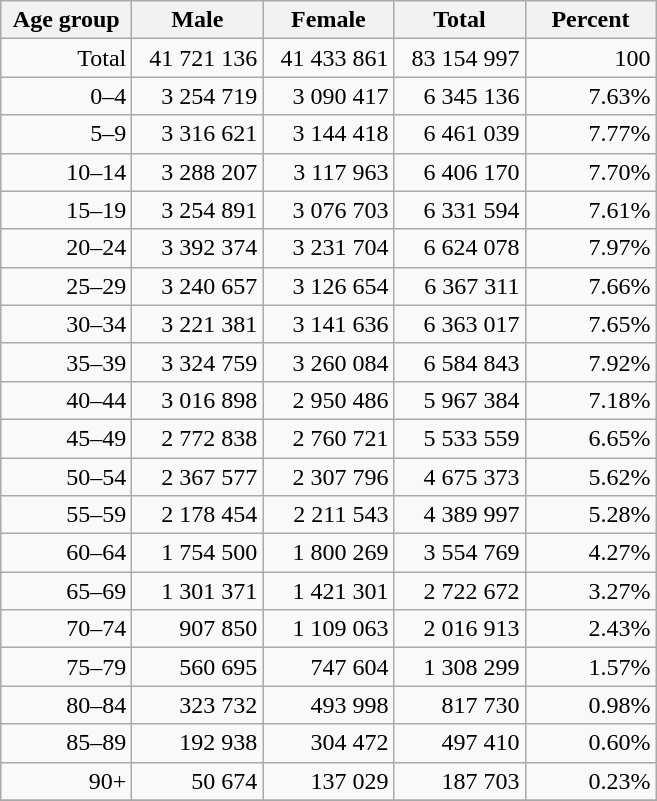<table class="wikitable">
<tr>
<th width="80pt">Age group</th>
<th width="80pt">Male</th>
<th width="80pt">Female</th>
<th width="80pt">Total</th>
<th width="80pt">Percent</th>
</tr>
<tr>
<td align="right">Total</td>
<td align="right">41 721 136</td>
<td align="right">41 433 861</td>
<td align="right">83 154 997</td>
<td align="right">100</td>
</tr>
<tr>
<td align="right">0–4</td>
<td align="right">3 254 719</td>
<td align="right">3 090 417</td>
<td align="right">6 345 136</td>
<td align="right">7.63%</td>
</tr>
<tr>
<td align="right">5–9</td>
<td align="right">3 316 621</td>
<td align="right">3 144 418</td>
<td align="right">6 461 039</td>
<td align="right">7.77%</td>
</tr>
<tr>
<td align="right">10–14</td>
<td align="right">3 288 207</td>
<td align="right">3 117 963</td>
<td align="right">6 406 170</td>
<td align="right">7.70%</td>
</tr>
<tr>
<td align="right">15–19</td>
<td align="right">3 254 891</td>
<td align="right">3 076 703</td>
<td align="right">6 331 594</td>
<td align="right">7.61%</td>
</tr>
<tr>
<td align="right">20–24</td>
<td align="right">3 392 374</td>
<td align="right">3 231 704</td>
<td align="right">6 624 078</td>
<td align="right">7.97%</td>
</tr>
<tr>
<td align="right">25–29</td>
<td align="right">3 240 657</td>
<td align="right">3 126 654</td>
<td align="right">6 367 311</td>
<td align="right">7.66%</td>
</tr>
<tr>
<td align="right">30–34</td>
<td align="right">3 221 381</td>
<td align="right">3 141 636</td>
<td align="right">6 363 017</td>
<td align="right">7.65%</td>
</tr>
<tr>
<td align="right">35–39</td>
<td align="right">3 324 759</td>
<td align="right">3 260 084</td>
<td align="right">6 584 843</td>
<td align="right">7.92%</td>
</tr>
<tr>
<td align="right">40–44</td>
<td align="right">3 016 898</td>
<td align="right">2 950 486</td>
<td align="right">5 967 384</td>
<td align="right">7.18%</td>
</tr>
<tr>
<td align="right">45–49</td>
<td align="right">2 772 838</td>
<td align="right">2 760 721</td>
<td align="right">5 533 559</td>
<td align="right">6.65%</td>
</tr>
<tr>
<td align="right">50–54</td>
<td align="right">2 367 577</td>
<td align="right">2 307 796</td>
<td align="right">4 675 373</td>
<td align="right">5.62%</td>
</tr>
<tr>
<td align="right">55–59</td>
<td align="right">2 178 454</td>
<td align="right">2 211 543</td>
<td align="right">4 389 997</td>
<td align="right">5.28%</td>
</tr>
<tr>
<td align="right">60–64</td>
<td align="right">1 754 500</td>
<td align="right">1 800 269</td>
<td align="right">3 554 769</td>
<td align="right">4.27%</td>
</tr>
<tr>
<td align="right">65–69</td>
<td align="right">1 301 371</td>
<td align="right">1 421 301</td>
<td align="right">2 722 672</td>
<td align="right">3.27%</td>
</tr>
<tr>
<td align="right">70–74</td>
<td align="right">907 850</td>
<td align="right">1 109 063</td>
<td align="right">2 016 913</td>
<td align="right">2.43%</td>
</tr>
<tr>
<td align="right">75–79</td>
<td align="right">560 695</td>
<td align="right">747 604</td>
<td align="right">1 308 299</td>
<td align="right">1.57%</td>
</tr>
<tr>
<td align="right">80–84</td>
<td align="right">323 732</td>
<td align="right">493 998</td>
<td align="right">817 730</td>
<td align="right">0.98%</td>
</tr>
<tr>
<td align="right">85–89</td>
<td align="right">192 938</td>
<td align="right">304 472</td>
<td align="right">497 410</td>
<td align="right">0.60%</td>
</tr>
<tr>
<td align="right">90+</td>
<td align="right">50 674</td>
<td align="right">137 029</td>
<td align="right">187 703</td>
<td align="right">0.23%</td>
</tr>
<tr>
</tr>
</table>
